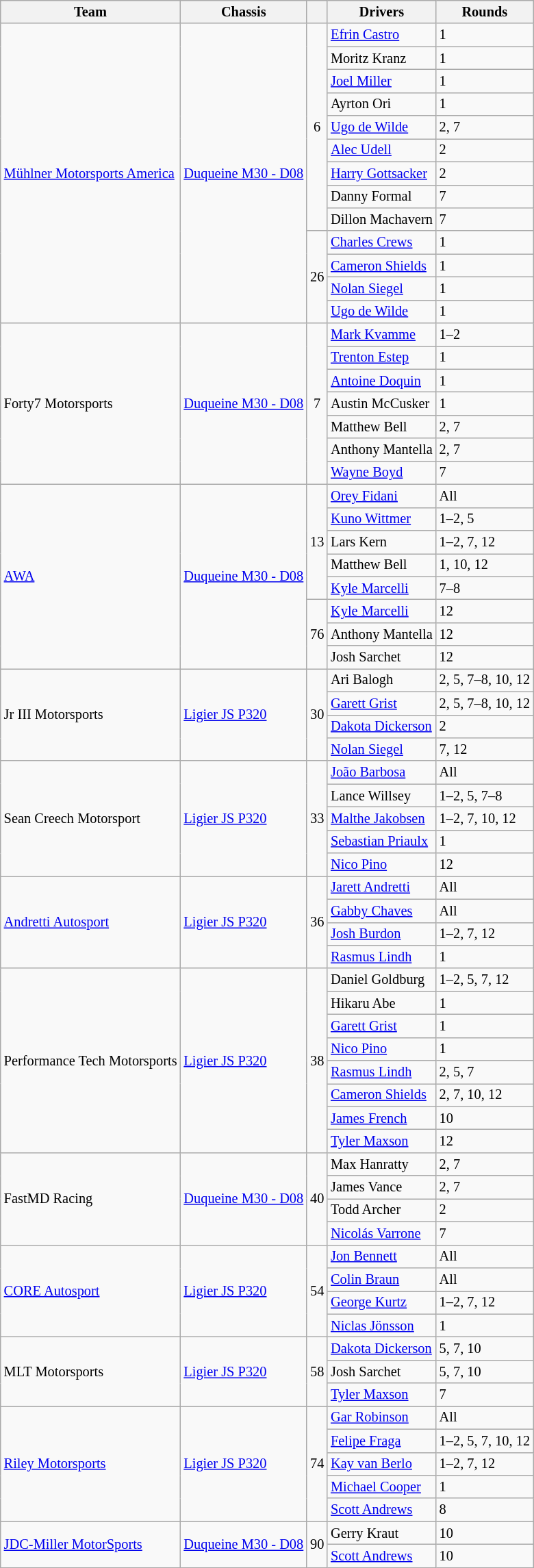<table class="wikitable" style="font-size: 85%">
<tr>
<th>Team</th>
<th>Chassis</th>
<th></th>
<th>Drivers</th>
<th>Rounds</th>
</tr>
<tr>
<td rowspan="13"> <a href='#'>Mühlner Motorsports America</a></td>
<td rowspan="13"><a href='#'>Duqueine M30 - D08</a></td>
<td rowspan="9" align="center">6</td>
<td> <a href='#'>Efrin Castro</a></td>
<td>1</td>
</tr>
<tr>
<td> Moritz Kranz</td>
<td>1</td>
</tr>
<tr>
<td> <a href='#'>Joel Miller</a></td>
<td>1</td>
</tr>
<tr>
<td> Ayrton Ori</td>
<td>1</td>
</tr>
<tr>
<td> <a href='#'>Ugo de Wilde</a></td>
<td>2, 7</td>
</tr>
<tr>
<td> <a href='#'>Alec Udell</a></td>
<td>2</td>
</tr>
<tr>
<td> <a href='#'>Harry Gottsacker</a></td>
<td>2</td>
</tr>
<tr>
<td> Danny Formal</td>
<td>7</td>
</tr>
<tr>
<td> Dillon Machavern</td>
<td>7</td>
</tr>
<tr>
<td rowspan="4" align="center">26</td>
<td> <a href='#'>Charles Crews</a></td>
<td>1</td>
</tr>
<tr>
<td> <a href='#'>Cameron Shields</a></td>
<td>1</td>
</tr>
<tr>
<td> <a href='#'>Nolan Siegel</a></td>
<td>1</td>
</tr>
<tr>
<td> <a href='#'>Ugo de Wilde</a></td>
<td>1</td>
</tr>
<tr>
<td rowspan="7"> Forty7 Motorsports</td>
<td rowspan="7"><a href='#'>Duqueine M30 - D08</a></td>
<td align="center" rowspan=7>7</td>
<td> <a href='#'>Mark Kvamme</a></td>
<td>1–2</td>
</tr>
<tr>
<td> <a href='#'>Trenton Estep</a></td>
<td>1</td>
</tr>
<tr>
<td> <a href='#'>Antoine Doquin</a></td>
<td>1</td>
</tr>
<tr>
<td> Austin McCusker</td>
<td>1</td>
</tr>
<tr>
<td> Matthew Bell</td>
<td>2, 7</td>
</tr>
<tr>
<td> Anthony Mantella</td>
<td>2, 7</td>
</tr>
<tr>
<td> <a href='#'>Wayne Boyd</a></td>
<td>7</td>
</tr>
<tr>
<td rowspan="8"> <a href='#'>AWA</a></td>
<td rowspan="8"><a href='#'>Duqueine M30 - D08</a></td>
<td align="center" rowspan=5>13</td>
<td> <a href='#'>Orey Fidani</a></td>
<td>All</td>
</tr>
<tr>
<td> <a href='#'>Kuno Wittmer</a></td>
<td>1–2, 5</td>
</tr>
<tr>
<td> Lars Kern</td>
<td>1–2, 7, 12</td>
</tr>
<tr>
<td> Matthew Bell</td>
<td>1, 10, 12</td>
</tr>
<tr>
<td> <a href='#'>Kyle Marcelli</a></td>
<td>7–8</td>
</tr>
<tr>
<td rowspan="3" align="center">76</td>
<td> <a href='#'>Kyle Marcelli</a></td>
<td>12</td>
</tr>
<tr>
<td> Anthony Mantella</td>
<td>12</td>
</tr>
<tr>
<td> Josh Sarchet</td>
<td>12</td>
</tr>
<tr>
<td rowspan="4"> Jr III Motorsports</td>
<td rowspan="4"><a href='#'>Ligier JS P320</a></td>
<td rowspan="4" align="center">30</td>
<td> Ari Balogh</td>
<td>2, 5, 7–8, 10, 12</td>
</tr>
<tr>
<td> <a href='#'>Garett Grist</a></td>
<td>2, 5, 7–8, 10, 12</td>
</tr>
<tr>
<td> <a href='#'>Dakota Dickerson</a></td>
<td>2</td>
</tr>
<tr>
<td> <a href='#'>Nolan Siegel</a></td>
<td>7, 12</td>
</tr>
<tr>
<td rowspan="5"> Sean Creech Motorsport</td>
<td rowspan="5"><a href='#'>Ligier JS P320</a></td>
<td rowspan="5" align="center">33</td>
<td> <a href='#'>João Barbosa</a></td>
<td>All</td>
</tr>
<tr>
<td> Lance Willsey</td>
<td>1–2, 5, 7–8</td>
</tr>
<tr>
<td> <a href='#'>Malthe Jakobsen</a></td>
<td>1–2, 7, 10, 12</td>
</tr>
<tr>
<td> <a href='#'>Sebastian Priaulx</a></td>
<td>1</td>
</tr>
<tr>
<td> <a href='#'>Nico Pino</a></td>
<td>12</td>
</tr>
<tr>
<td rowspan="4"> <a href='#'>Andretti Autosport</a></td>
<td rowspan="4"><a href='#'>Ligier JS P320</a></td>
<td rowspan="4" align="center">36</td>
<td> <a href='#'>Jarett Andretti</a></td>
<td>All</td>
</tr>
<tr>
<td> <a href='#'>Gabby Chaves</a></td>
<td>All</td>
</tr>
<tr>
<td> <a href='#'>Josh Burdon</a></td>
<td>1–2, 7, 12</td>
</tr>
<tr>
<td> <a href='#'>Rasmus Lindh</a></td>
<td>1</td>
</tr>
<tr>
<td rowspan="8"> Performance Tech Motorsports</td>
<td rowspan="8"><a href='#'>Ligier JS P320</a></td>
<td rowspan="8" align="center">38</td>
<td> Daniel Goldburg</td>
<td>1–2, 5, 7, 12</td>
</tr>
<tr>
<td> Hikaru Abe</td>
<td>1</td>
</tr>
<tr>
<td> <a href='#'>Garett Grist</a></td>
<td>1</td>
</tr>
<tr>
<td> <a href='#'>Nico Pino</a></td>
<td>1</td>
</tr>
<tr>
<td> <a href='#'>Rasmus Lindh</a></td>
<td>2, 5, 7</td>
</tr>
<tr>
<td> <a href='#'>Cameron Shields</a></td>
<td>2, 7, 10, 12</td>
</tr>
<tr>
<td> <a href='#'>James French</a></td>
<td>10</td>
</tr>
<tr>
<td> <a href='#'>Tyler Maxson</a></td>
<td>12</td>
</tr>
<tr>
<td rowspan="4"> FastMD Racing</td>
<td rowspan="4"><a href='#'>Duqueine M30 - D08</a></td>
<td rowspan="4" align="center">40</td>
<td> Max Hanratty</td>
<td>2, 7</td>
</tr>
<tr>
<td> James Vance</td>
<td>2, 7</td>
</tr>
<tr>
<td> Todd Archer</td>
<td>2</td>
</tr>
<tr>
<td> <a href='#'>Nicolás Varrone</a></td>
<td>7</td>
</tr>
<tr>
<td rowspan="4"> <a href='#'>CORE Autosport</a></td>
<td rowspan="4"><a href='#'>Ligier JS P320</a></td>
<td rowspan="4" align="center">54</td>
<td> <a href='#'>Jon Bennett</a></td>
<td>All</td>
</tr>
<tr>
<td> <a href='#'>Colin Braun</a></td>
<td>All</td>
</tr>
<tr>
<td> <a href='#'>George Kurtz</a></td>
<td>1–2, 7, 12</td>
</tr>
<tr>
<td> <a href='#'>Niclas Jönsson</a></td>
<td>1</td>
</tr>
<tr>
<td rowspan="3"> MLT Motorsports</td>
<td rowspan="3"><a href='#'>Ligier JS P320</a></td>
<td rowspan="3" align="center">58</td>
<td> <a href='#'>Dakota Dickerson</a></td>
<td>5, 7, 10</td>
</tr>
<tr>
<td> Josh Sarchet</td>
<td>5, 7, 10</td>
</tr>
<tr>
<td> <a href='#'>Tyler Maxson</a></td>
<td>7</td>
</tr>
<tr>
<td rowspan="5"> <a href='#'>Riley Motorsports</a></td>
<td rowspan="5"><a href='#'>Ligier JS P320</a></td>
<td rowspan="5" align="center">74</td>
<td> <a href='#'>Gar Robinson</a></td>
<td>All</td>
</tr>
<tr>
<td> <a href='#'>Felipe Fraga</a></td>
<td>1–2, 5, 7, 10, 12</td>
</tr>
<tr>
<td> <a href='#'>Kay van Berlo</a></td>
<td>1–2, 7, 12</td>
</tr>
<tr>
<td> <a href='#'>Michael Cooper</a></td>
<td>1</td>
</tr>
<tr>
<td> <a href='#'>Scott Andrews</a></td>
<td>8</td>
</tr>
<tr>
<td rowspan="2"> <a href='#'>JDC-Miller MotorSports</a></td>
<td rowspan="2"><a href='#'>Duqueine M30 - D08</a></td>
<td rowspan="2" align="center">90</td>
<td> Gerry Kraut</td>
<td>10</td>
</tr>
<tr>
<td> <a href='#'>Scott Andrews</a></td>
<td>10</td>
</tr>
</table>
